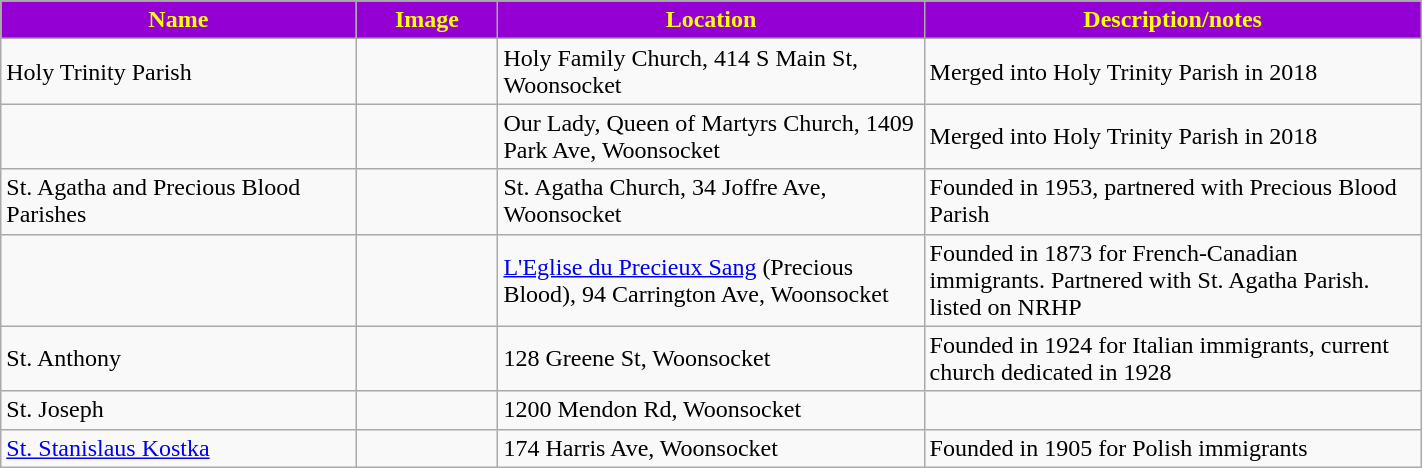<table class="wikitable sortable" style="width:75%">
<tr>
<th style="background:darkviolet; color:yellow;" width="25%"><strong>Name</strong></th>
<th style="background:darkviolet; color:yellow;" width="10%"><strong>Image</strong></th>
<th style="background:darkviolet; color:yellow;" width="30%"><strong>Location</strong></th>
<th style="background:darkviolet; color:yellow;" width="35%"><strong>Description/notes</strong></th>
</tr>
<tr>
<td>Holy Trinity Parish</td>
<td></td>
<td>Holy Family Church, 414 S Main St, Woonsocket</td>
<td>Merged into Holy Trinity Parish in 2018</td>
</tr>
<tr>
<td></td>
<td></td>
<td>Our Lady, Queen of Martyrs Church, 1409 Park Ave, Woonsocket</td>
<td>Merged into Holy Trinity Parish in 2018</td>
</tr>
<tr>
<td>St. Agatha and Precious Blood Parishes</td>
<td></td>
<td>St. Agatha Church, 34 Joffre Ave, Woonsocket</td>
<td>Founded in 1953, partnered with Precious Blood Parish </td>
</tr>
<tr>
<td></td>
<td></td>
<td><a href='#'>L'Eglise du Precieux Sang</a> (Precious Blood), 94 Carrington Ave, Woonsocket</td>
<td>Founded in 1873 for French-Canadian immigrants. Partnered with St. Agatha Parish. listed on NRHP</td>
</tr>
<tr>
<td>St. Anthony</td>
<td></td>
<td>128 Greene St, Woonsocket</td>
<td>Founded in 1924 for Italian immigrants, current church dedicated in 1928</td>
</tr>
<tr>
<td>St. Joseph</td>
<td></td>
<td>1200 Mendon Rd, Woonsocket</td>
<td></td>
</tr>
<tr>
<td><a href='#'>St. Stanislaus Kostka</a></td>
<td></td>
<td>174 Harris Ave, Woonsocket</td>
<td>Founded in 1905 for Polish immigrants</td>
</tr>
</table>
